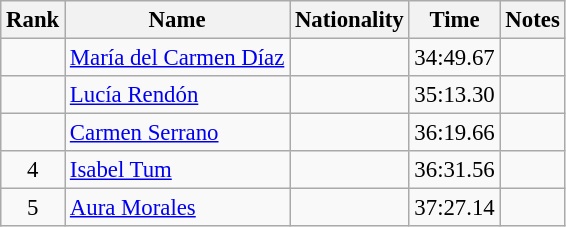<table class="wikitable sortable" style="text-align:center;font-size:95%">
<tr>
<th>Rank</th>
<th>Name</th>
<th>Nationality</th>
<th>Time</th>
<th>Notes</th>
</tr>
<tr>
<td></td>
<td align=left><a href='#'>María del Carmen Díaz</a></td>
<td align=left></td>
<td>34:49.67</td>
<td></td>
</tr>
<tr>
<td></td>
<td align=left><a href='#'>Lucía Rendón</a></td>
<td align=left></td>
<td>35:13.30</td>
<td></td>
</tr>
<tr>
<td></td>
<td align=left><a href='#'>Carmen Serrano</a></td>
<td align=left></td>
<td>36:19.66</td>
<td></td>
</tr>
<tr>
<td>4</td>
<td align=left><a href='#'>Isabel Tum</a></td>
<td align=left></td>
<td>36:31.56</td>
<td></td>
</tr>
<tr>
<td>5</td>
<td align=left><a href='#'>Aura Morales</a></td>
<td align=left></td>
<td>37:27.14</td>
<td></td>
</tr>
</table>
